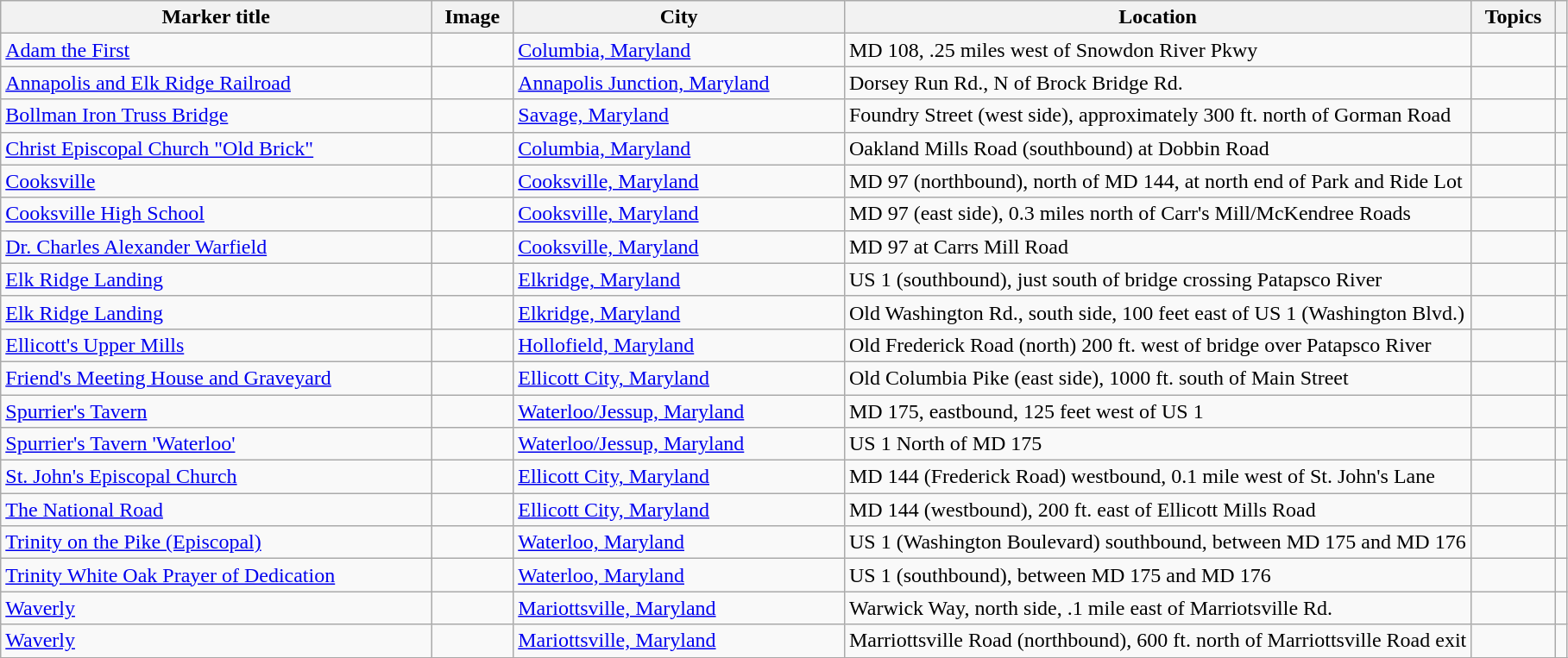<table class="wikitable sortable">
<tr>
<th><strong>Marker title</strong></th>
<th class="unsortable"><strong>Image</strong></th>
<th><strong>City</strong></th>
<th style="width:40%"><strong>Location</strong></th>
<th><strong>Topics</strong></th>
<th class="unsortable"></th>
</tr>
<tr>
<td><a href='#'>Adam the First</a></td>
<td></td>
<td><a href='#'>Columbia, Maryland</a></td>
<td>MD 108, .25 miles west of Snowdon River Pkwy<br><small></small></td>
<td></td>
<td></td>
</tr>
<tr>
<td><a href='#'>Annapolis and Elk Ridge Railroad</a></td>
<td></td>
<td><a href='#'>Annapolis Junction, Maryland</a></td>
<td>Dorsey Run Rd., N of Brock Bridge Rd.<br><small></small></td>
<td></td>
<td></td>
</tr>
<tr>
<td><a href='#'>Bollman Iron Truss Bridge</a></td>
<td></td>
<td><a href='#'>Savage, Maryland</a></td>
<td>Foundry Street (west side), approximately 300 ft. north of Gorman Road<br><small></small></td>
<td></td>
<td></td>
</tr>
<tr>
<td><a href='#'>Christ Episcopal Church "Old Brick"</a></td>
<td></td>
<td><a href='#'>Columbia, Maryland</a></td>
<td>Oakland Mills Road (southbound) at Dobbin Road<br><small></small></td>
<td></td>
<td></td>
</tr>
<tr>
<td><a href='#'>Cooksville</a></td>
<td></td>
<td><a href='#'>Cooksville, Maryland</a></td>
<td>MD 97 (northbound), north of MD 144, at north end of Park and Ride Lot<br><small></small></td>
<td></td>
<td></td>
</tr>
<tr>
<td><a href='#'>Cooksville High School</a></td>
<td></td>
<td><a href='#'>Cooksville, Maryland</a></td>
<td>MD 97 (east side), 0.3 miles north of Carr's Mill/McKendree Roads<br><small></small></td>
<td></td>
<td></td>
</tr>
<tr>
<td><a href='#'>Dr. Charles Alexander Warfield</a></td>
<td></td>
<td><a href='#'>Cooksville, Maryland</a></td>
<td>MD 97 at Carrs Mill Road<br><small></small></td>
<td></td>
<td></td>
</tr>
<tr>
<td><a href='#'>Elk Ridge Landing</a></td>
<td></td>
<td><a href='#'>Elkridge, Maryland</a></td>
<td>US 1 (southbound), just south of bridge crossing Patapsco River<br><small></small></td>
<td></td>
<td></td>
</tr>
<tr>
<td><a href='#'>Elk Ridge Landing</a></td>
<td></td>
<td><a href='#'>Elkridge, Maryland</a></td>
<td>Old Washington Rd., south side, 100 feet east of US 1 (Washington Blvd.)<br><small></small></td>
<td></td>
<td></td>
</tr>
<tr>
<td><a href='#'>Ellicott's Upper Mills</a></td>
<td></td>
<td><a href='#'>Hollofield, Maryland</a></td>
<td>Old Frederick Road (north) 200 ft. west of bridge over Patapsco River<br><small></small></td>
<td></td>
<td></td>
</tr>
<tr>
<td><a href='#'>Friend's Meeting House and Graveyard</a></td>
<td></td>
<td><a href='#'>Ellicott City, Maryland</a></td>
<td>Old Columbia Pike (east side), 1000 ft. south of Main Street<br><small></small></td>
<td></td>
<td></td>
</tr>
<tr>
<td><a href='#'>Spurrier's Tavern</a></td>
<td></td>
<td><a href='#'>Waterloo/Jessup, Maryland</a></td>
<td>MD 175, eastbound, 125 feet west of US 1<br><small></small></td>
<td></td>
<td></td>
</tr>
<tr>
<td><a href='#'>Spurrier's Tavern 'Waterloo'</a></td>
<td></td>
<td><a href='#'>Waterloo/Jessup, Maryland</a></td>
<td>US 1 North of MD 175<br><small></small></td>
<td></td>
<td></td>
</tr>
<tr>
<td><a href='#'>St. John's Episcopal Church</a></td>
<td></td>
<td><a href='#'>Ellicott City, Maryland</a></td>
<td>MD 144 (Frederick Road) westbound, 0.1 mile west of St. John's Lane<br><small></small></td>
<td></td>
<td></td>
</tr>
<tr>
<td><a href='#'>The National Road</a></td>
<td></td>
<td><a href='#'>Ellicott City, Maryland</a></td>
<td>MD 144 (westbound), 200 ft. east of Ellicott Mills Road<br><small></small></td>
<td></td>
<td></td>
</tr>
<tr>
<td><a href='#'>Trinity on the Pike (Episcopal)</a></td>
<td></td>
<td><a href='#'>Waterloo, Maryland</a></td>
<td>US 1 (Washington Boulevard) southbound, between MD 175 and MD 176<br><small></small></td>
<td></td>
<td></td>
</tr>
<tr>
<td><a href='#'>Trinity White Oak Prayer of Dedication</a></td>
<td></td>
<td><a href='#'>Waterloo, Maryland</a></td>
<td>US 1 (southbound), between MD 175 and MD 176<br><small></small></td>
<td></td>
<td></td>
</tr>
<tr>
<td><a href='#'>Waverly</a></td>
<td></td>
<td><a href='#'>Mariottsville, Maryland</a></td>
<td>Warwick Way, north side, .1 mile east of Marriotsville Rd.<br><small></small></td>
<td></td>
<td></td>
</tr>
<tr>
<td><a href='#'>Waverly</a></td>
<td></td>
<td><a href='#'>Mariottsville, Maryland</a></td>
<td>Marriottsville Road (northbound), 600 ft. north of Marriottsville Road exit<br><small></small></td>
<td></td>
<td></td>
</tr>
<tr>
</tr>
</table>
